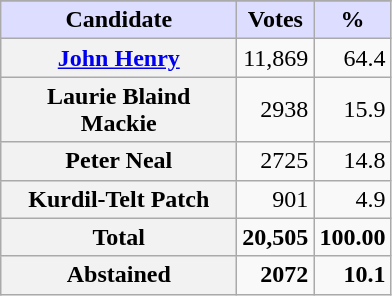<table class="wikitable sortable plainrowheaders">
<tr style="background-color:#E9E9E9">
</tr>
<tr>
<th scope="col" style="background:#ddf; width:150px;">Candidate</th>
<th scope="col" style="background:#ddf;">Votes</th>
<th scope="col" style="background:#ddf;">%</th>
</tr>
<tr>
<th scope="row"><strong><a href='#'>John Henry</a></strong></th>
<td align="right">11,869</td>
<td align=right>64.4</td>
</tr>
<tr>
<th scope="row">Laurie Blaind Mackie</th>
<td align="right">2938</td>
<td align=right>15.9</td>
</tr>
<tr>
<th scope="row">Peter Neal</th>
<td align="right">2725</td>
<td align=right>14.8</td>
</tr>
<tr>
<th scope="row">Kurdil-Telt Patch</th>
<td align="right">901</td>
<td align=right>4.9</td>
</tr>
<tr>
<th scope="row"><strong>Total</strong></th>
<td align="right"><strong>20,505</strong></td>
<td align=right><strong>100.00</strong></td>
</tr>
<tr>
<th scope="row"><strong>Abstained</strong></th>
<td align="right"><strong>2072</strong></td>
<td align=right><strong>10.1</strong></td>
</tr>
</table>
